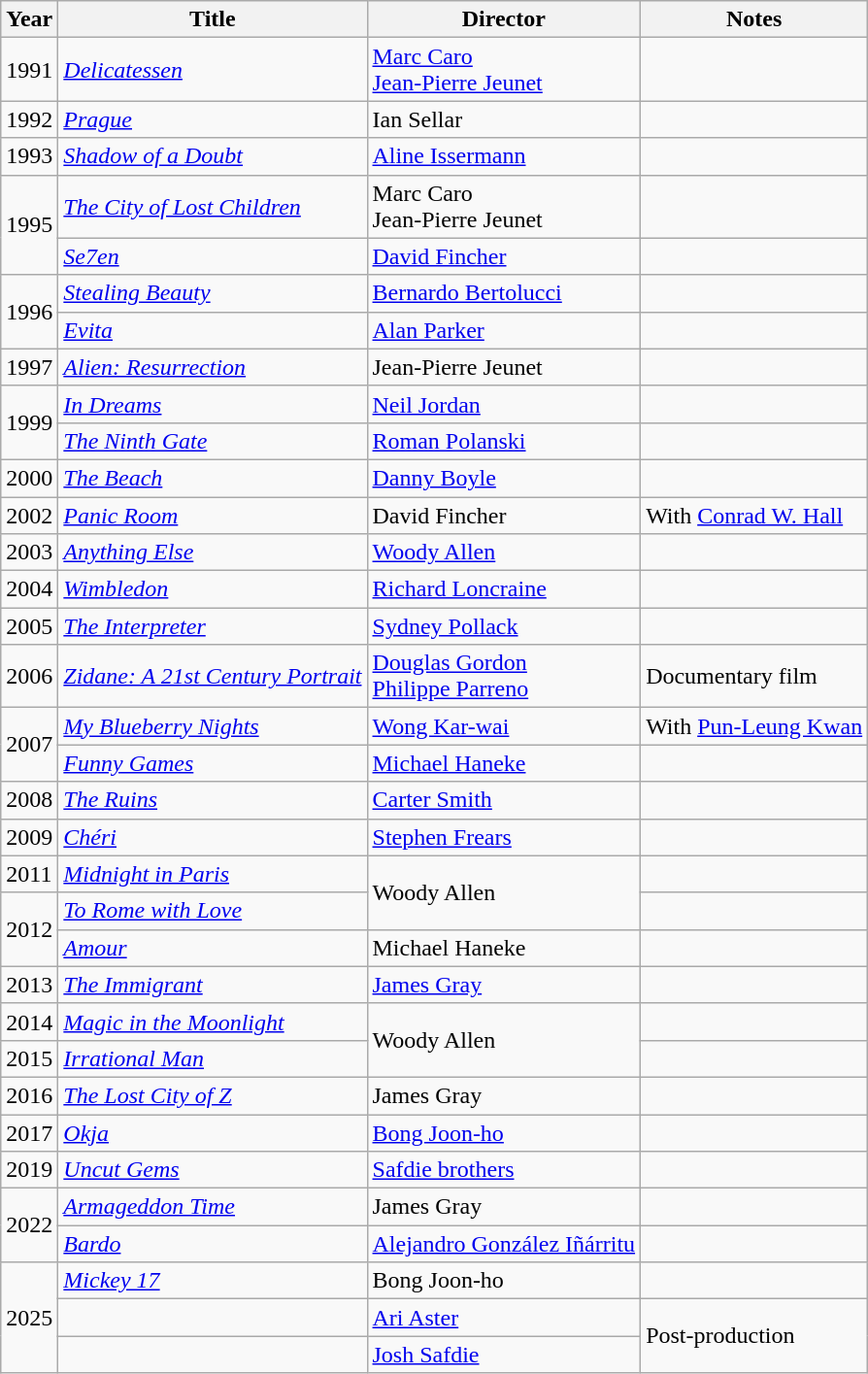<table class="wikitable">
<tr>
<th>Year</th>
<th>Title</th>
<th>Director</th>
<th>Notes</th>
</tr>
<tr>
<td>1991</td>
<td><em><a href='#'>Delicatessen</a></em></td>
<td><a href='#'>Marc Caro</a><br><a href='#'>Jean-Pierre Jeunet</a></td>
<td></td>
</tr>
<tr>
<td>1992</td>
<td><em><a href='#'>Prague</a></em></td>
<td>Ian Sellar</td>
<td></td>
</tr>
<tr>
<td>1993</td>
<td><em><a href='#'>Shadow of a Doubt</a></em></td>
<td><a href='#'>Aline Issermann</a></td>
<td></td>
</tr>
<tr>
<td rowspan=2>1995</td>
<td><em><a href='#'>The City of Lost Children</a></em></td>
<td>Marc Caro<br>Jean-Pierre Jeunet</td>
<td></td>
</tr>
<tr>
<td><em><a href='#'>Se7en</a></em></td>
<td><a href='#'>David Fincher</a></td>
<td></td>
</tr>
<tr>
<td rowspan=2>1996</td>
<td><em><a href='#'>Stealing Beauty</a></em></td>
<td><a href='#'>Bernardo Bertolucci</a></td>
<td></td>
</tr>
<tr>
<td><em><a href='#'>Evita</a></em></td>
<td><a href='#'>Alan Parker</a></td>
<td></td>
</tr>
<tr>
<td>1997</td>
<td><em><a href='#'>Alien: Resurrection</a></em></td>
<td>Jean-Pierre Jeunet</td>
<td></td>
</tr>
<tr>
<td rowspan=2>1999</td>
<td><em><a href='#'>In Dreams</a></em></td>
<td><a href='#'>Neil Jordan</a></td>
<td></td>
</tr>
<tr>
<td><em><a href='#'>The Ninth Gate</a></em></td>
<td><a href='#'>Roman Polanski</a></td>
<td></td>
</tr>
<tr>
<td>2000</td>
<td><em><a href='#'>The Beach</a></em></td>
<td><a href='#'>Danny Boyle</a></td>
<td></td>
</tr>
<tr>
<td>2002</td>
<td><em><a href='#'>Panic Room</a></em></td>
<td>David Fincher</td>
<td>With <a href='#'>Conrad W. Hall</a></td>
</tr>
<tr>
<td>2003</td>
<td><em><a href='#'>Anything Else</a></em></td>
<td><a href='#'>Woody Allen</a></td>
<td></td>
</tr>
<tr>
<td>2004</td>
<td><em><a href='#'>Wimbledon</a></em></td>
<td><a href='#'>Richard Loncraine</a></td>
<td></td>
</tr>
<tr>
<td>2005</td>
<td><em><a href='#'>The Interpreter</a></em></td>
<td><a href='#'>Sydney Pollack</a></td>
<td></td>
</tr>
<tr>
<td>2006</td>
<td><em><a href='#'>Zidane: A 21st Century Portrait</a></em></td>
<td><a href='#'>Douglas Gordon</a><br><a href='#'>Philippe Parreno</a></td>
<td>Documentary film</td>
</tr>
<tr>
<td rowspan=2>2007</td>
<td><em><a href='#'>My Blueberry Nights</a></em></td>
<td><a href='#'>Wong Kar-wai</a></td>
<td>With <a href='#'>Pun-Leung Kwan</a></td>
</tr>
<tr>
<td><em><a href='#'>Funny Games</a></em></td>
<td><a href='#'>Michael Haneke</a></td>
<td></td>
</tr>
<tr>
<td>2008</td>
<td><em><a href='#'>The Ruins</a></em></td>
<td><a href='#'>Carter Smith</a></td>
<td></td>
</tr>
<tr>
<td>2009</td>
<td><em><a href='#'>Chéri</a></em></td>
<td><a href='#'>Stephen Frears</a></td>
<td></td>
</tr>
<tr>
<td>2011</td>
<td><em><a href='#'>Midnight in Paris</a></em></td>
<td rowspan=2>Woody Allen</td>
<td></td>
</tr>
<tr>
<td rowspan=2>2012</td>
<td><em><a href='#'>To Rome with Love</a></em></td>
<td></td>
</tr>
<tr>
<td><em><a href='#'>Amour</a></em></td>
<td>Michael Haneke</td>
<td></td>
</tr>
<tr>
<td>2013</td>
<td><em><a href='#'>The Immigrant</a></em></td>
<td><a href='#'>James Gray</a></td>
<td></td>
</tr>
<tr>
<td>2014</td>
<td><em><a href='#'>Magic in the Moonlight</a></em></td>
<td rowspan=2>Woody Allen</td>
<td></td>
</tr>
<tr>
<td>2015</td>
<td><em><a href='#'>Irrational Man</a></em></td>
<td></td>
</tr>
<tr>
<td>2016</td>
<td><em><a href='#'>The Lost City of Z</a></em></td>
<td>James Gray</td>
<td></td>
</tr>
<tr>
<td>2017</td>
<td><em><a href='#'>Okja</a></em></td>
<td><a href='#'>Bong Joon-ho</a></td>
<td></td>
</tr>
<tr>
<td>2019</td>
<td><em><a href='#'>Uncut Gems</a></em></td>
<td><a href='#'>Safdie brothers</a></td>
<td></td>
</tr>
<tr>
<td rowspan=2>2022</td>
<td><em><a href='#'>Armageddon Time</a></em></td>
<td>James Gray</td>
<td></td>
</tr>
<tr>
<td><em><a href='#'>Bardo</a></em></td>
<td><a href='#'>Alejandro González Iñárritu</a></td>
<td></td>
</tr>
<tr>
<td rowspan=3>2025</td>
<td><em><a href='#'>Mickey 17</a></em></td>
<td>Bong Joon-ho</td>
<td></td>
</tr>
<tr>
<td></td>
<td><a href='#'>Ari Aster</a></td>
<td rowspan=2>Post-production</td>
</tr>
<tr>
<td></td>
<td><a href='#'>Josh Safdie</a></td>
</tr>
</table>
